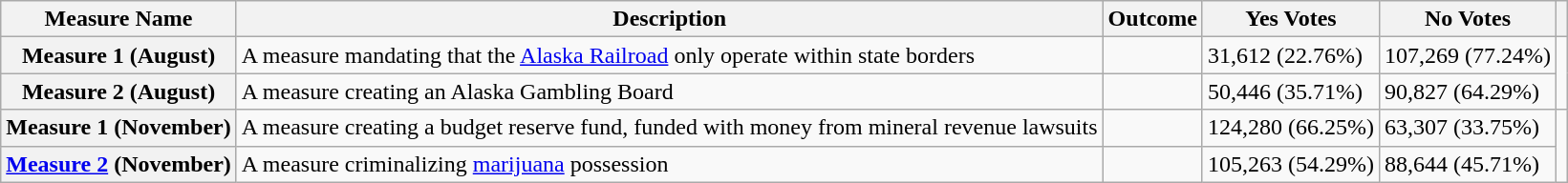<table class="wikitable sortable plainrowheaders">
<tr>
<th scope=col>Measure Name</th>
<th scope=col>Description</th>
<th scope=col>Outcome</th>
<th scope=col>Yes Votes</th>
<th scope=col>No Votes</th>
<th scope=col class=unsortable></th>
</tr>
<tr>
<th scope=row>Measure 1 (August)</th>
<td>A measure mandating that the <a href='#'>Alaska Railroad</a> only operate within state borders</td>
<td></td>
<td>31,612 (22.76%)</td>
<td>107,269 (77.24%)</td>
<td rowspan=2></td>
</tr>
<tr>
<th scope=row>Measure 2 (August)</th>
<td>A measure creating an Alaska Gambling Board</td>
<td></td>
<td>50,446 (35.71%)</td>
<td>90,827 (64.29%)</td>
</tr>
<tr>
<th scope=row>Measure 1 (November)</th>
<td>A measure creating a budget reserve fund, funded with money from mineral revenue lawsuits</td>
<td></td>
<td>124,280 (66.25%)</td>
<td>63,307 (33.75%)</td>
<td rowspan=2></td>
</tr>
<tr>
<th scope=row><a href='#'>Measure 2</a> (November)</th>
<td>A measure criminalizing <a href='#'>marijuana</a> possession</td>
<td></td>
<td>105,263 (54.29%)</td>
<td>88,644 (45.71%)</td>
</tr>
</table>
